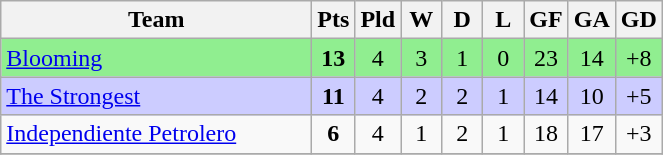<table class="wikitable" style="text-align: center;">
<tr>
<th width="200">Team</th>
<th width="20" abbr="Points">Pts</th>
<th width="20" abbr="Played">Pld</th>
<th width="20" abbr="Won">W</th>
<th width="20" abbr="Drawn">D</th>
<th width="20" abbr="Lost">L</th>
<th width="20" abbr="Goals for">GF</th>
<th width="20" abbr="Goals against">GA</th>
<th width="20" abbr="Goal difference">GD</th>
</tr>
<tr bgcolor="#90EE90">
<td style="text-align:left;"><a href='#'>Blooming</a></td>
<td><strong>13</strong></td>
<td>4</td>
<td>3</td>
<td>1</td>
<td>0</td>
<td>23</td>
<td>14</td>
<td>+8</td>
</tr>
<tr bgcolor=#ccccff>
<td style="text-align:left;"><a href='#'>The Strongest</a></td>
<td><strong>11</strong></td>
<td>4</td>
<td>2</td>
<td>2</td>
<td>1</td>
<td>14</td>
<td>10</td>
<td>+5</td>
</tr>
<tr>
<td style="text-align:left;"><a href='#'>Independiente Petrolero</a></td>
<td><strong>6</strong></td>
<td>4</td>
<td>1</td>
<td>2</td>
<td>1</td>
<td>18</td>
<td>17</td>
<td>+3</td>
</tr>
<tr>
</tr>
</table>
